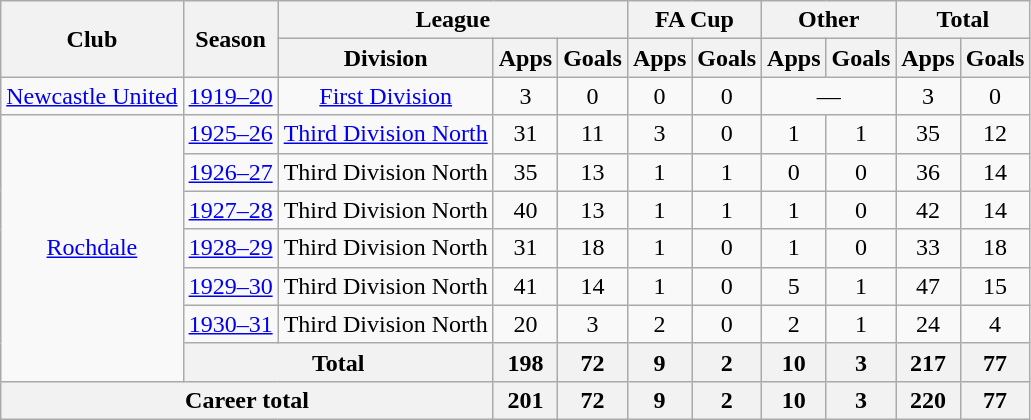<table class="wikitable" style="text-align: center">
<tr>
<th rowspan="2">Club</th>
<th rowspan="2">Season</th>
<th colspan="3">League</th>
<th colspan="2">FA Cup</th>
<th colspan="2">Other</th>
<th colspan="2">Total</th>
</tr>
<tr>
<th>Division</th>
<th>Apps</th>
<th>Goals</th>
<th>Apps</th>
<th>Goals</th>
<th>Apps</th>
<th>Goals</th>
<th>Apps</th>
<th>Goals</th>
</tr>
<tr>
<td><a href='#'>Newcastle United</a></td>
<td><a href='#'>1919–20</a></td>
<td><a href='#'>First Division</a></td>
<td>3</td>
<td>0</td>
<td>0</td>
<td>0</td>
<td colspan="2">—</td>
<td>3</td>
<td>0</td>
</tr>
<tr>
<td rowspan="7"><a href='#'>Rochdale</a></td>
<td><a href='#'>1925–26</a></td>
<td><a href='#'>Third Division North</a></td>
<td>31</td>
<td>11</td>
<td>3</td>
<td>0</td>
<td>1</td>
<td>1</td>
<td>35</td>
<td>12</td>
</tr>
<tr>
<td><a href='#'>1926–27</a></td>
<td>Third Division North</td>
<td>35</td>
<td>13</td>
<td>1</td>
<td>1</td>
<td>0</td>
<td>0</td>
<td>36</td>
<td>14</td>
</tr>
<tr>
<td><a href='#'>1927–28</a></td>
<td>Third Division North</td>
<td>40</td>
<td>13</td>
<td>1</td>
<td>1</td>
<td>1</td>
<td>0</td>
<td>42</td>
<td>14</td>
</tr>
<tr>
<td><a href='#'>1928–29</a></td>
<td>Third Division North</td>
<td>31</td>
<td>18</td>
<td>1</td>
<td>0</td>
<td>1</td>
<td>0</td>
<td>33</td>
<td>18</td>
</tr>
<tr>
<td><a href='#'>1929–30</a></td>
<td>Third Division North</td>
<td>41</td>
<td>14</td>
<td>1</td>
<td>0</td>
<td>5</td>
<td>1</td>
<td>47</td>
<td>15</td>
</tr>
<tr>
<td><a href='#'>1930–31</a></td>
<td>Third Division North</td>
<td>20</td>
<td>3</td>
<td>2</td>
<td>0</td>
<td>2</td>
<td>1</td>
<td>24</td>
<td>4</td>
</tr>
<tr>
<th colspan="2">Total</th>
<th>198</th>
<th>72</th>
<th>9</th>
<th>2</th>
<th>10</th>
<th>3</th>
<th>217</th>
<th>77</th>
</tr>
<tr>
<th colspan="3">Career total</th>
<th>201</th>
<th>72</th>
<th>9</th>
<th>2</th>
<th>10</th>
<th>3</th>
<th>220</th>
<th>77</th>
</tr>
</table>
